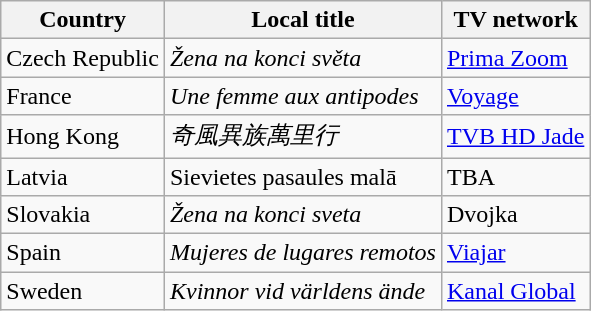<table class="wikitable">
<tr>
<th>Country</th>
<th>Local title</th>
<th>TV network</th>
</tr>
<tr>
<td> Czech Republic</td>
<td><em>Žena na konci světa</em></td>
<td><a href='#'>Prima Zoom</a></td>
</tr>
<tr>
<td> France</td>
<td><em>Une femme aux antipodes</em></td>
<td><a href='#'>Voyage</a></td>
</tr>
<tr>
<td> Hong Kong</td>
<td><em>奇風異族萬里行</em></td>
<td><a href='#'>TVB HD Jade</a></td>
</tr>
<tr>
<td> Latvia</td>
<td>Sievietes pasaules malā</td>
<td>TBA</td>
</tr>
<tr>
<td> Slovakia</td>
<td><em>Žena na konci sveta</em></td>
<td>Dvojka</td>
</tr>
<tr>
<td> Spain</td>
<td><em>Mujeres de lugares remotos</em></td>
<td><a href='#'>Viajar</a></td>
</tr>
<tr>
<td> Sweden</td>
<td><em>Kvinnor vid världens ände</em></td>
<td><a href='#'>Kanal Global</a></td>
</tr>
</table>
